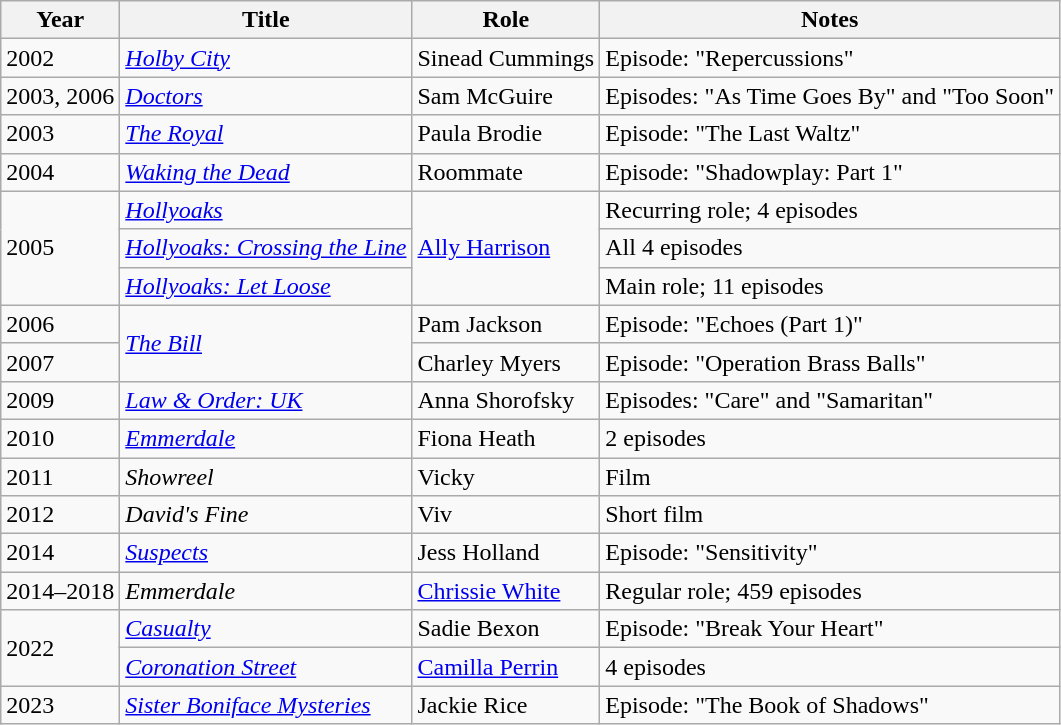<table class="wikitable sortable">
<tr>
<th>Year</th>
<th>Title</th>
<th>Role</th>
<th>Notes</th>
</tr>
<tr>
<td>2002</td>
<td><em><a href='#'>Holby City</a></em></td>
<td>Sinead Cummings</td>
<td>Episode: "Repercussions"</td>
</tr>
<tr>
<td>2003, 2006</td>
<td><em><a href='#'>Doctors</a></em></td>
<td>Sam McGuire</td>
<td>Episodes: "As Time Goes By" and "Too Soon"</td>
</tr>
<tr>
<td>2003</td>
<td><em><a href='#'>The Royal</a></em></td>
<td>Paula Brodie</td>
<td>Episode: "The Last Waltz"</td>
</tr>
<tr>
<td>2004</td>
<td><em><a href='#'>Waking the Dead</a></em></td>
<td>Roommate</td>
<td>Episode: "Shadowplay: Part 1"</td>
</tr>
<tr>
<td rowspan="3">2005</td>
<td><em><a href='#'>Hollyoaks</a></em></td>
<td rowspan="3"><a href='#'>Ally Harrison</a></td>
<td>Recurring role; 4 episodes</td>
</tr>
<tr>
<td><em><a href='#'>Hollyoaks: Crossing the Line</a></em></td>
<td>All 4 episodes</td>
</tr>
<tr>
<td><em><a href='#'>Hollyoaks: Let Loose</a></em></td>
<td>Main role; 11 episodes</td>
</tr>
<tr>
<td>2006</td>
<td rowspan="2"><em><a href='#'>The Bill</a></em></td>
<td>Pam Jackson</td>
<td>Episode: "Echoes (Part 1)"</td>
</tr>
<tr>
<td>2007</td>
<td>Charley Myers</td>
<td>Episode: "Operation Brass Balls"</td>
</tr>
<tr>
<td>2009</td>
<td><em><a href='#'>Law & Order: UK</a></em></td>
<td>Anna Shorofsky</td>
<td>Episodes: "Care" and "Samaritan"</td>
</tr>
<tr>
<td>2010</td>
<td><em><a href='#'>Emmerdale</a></em></td>
<td>Fiona Heath</td>
<td>2 episodes</td>
</tr>
<tr>
<td>2011</td>
<td><em>Showreel</em></td>
<td>Vicky</td>
<td>Film</td>
</tr>
<tr>
<td>2012</td>
<td><em>David's Fine</em></td>
<td>Viv</td>
<td>Short film</td>
</tr>
<tr>
<td>2014</td>
<td><em><a href='#'>Suspects</a></em></td>
<td>Jess Holland</td>
<td>Episode: "Sensitivity"</td>
</tr>
<tr>
<td>2014–2018</td>
<td><em>Emmerdale</em></td>
<td><a href='#'>Chrissie White</a></td>
<td>Regular role; 459 episodes</td>
</tr>
<tr>
<td rowspan="2">2022</td>
<td><em><a href='#'>Casualty</a></em></td>
<td>Sadie Bexon</td>
<td>Episode: "Break Your Heart"</td>
</tr>
<tr>
<td><em><a href='#'>Coronation Street</a></em></td>
<td><a href='#'>Camilla Perrin</a></td>
<td>4 episodes</td>
</tr>
<tr>
<td>2023</td>
<td><em><a href='#'>Sister Boniface Mysteries</a></em></td>
<td>Jackie Rice</td>
<td>Episode: "The Book of Shadows"</td>
</tr>
</table>
